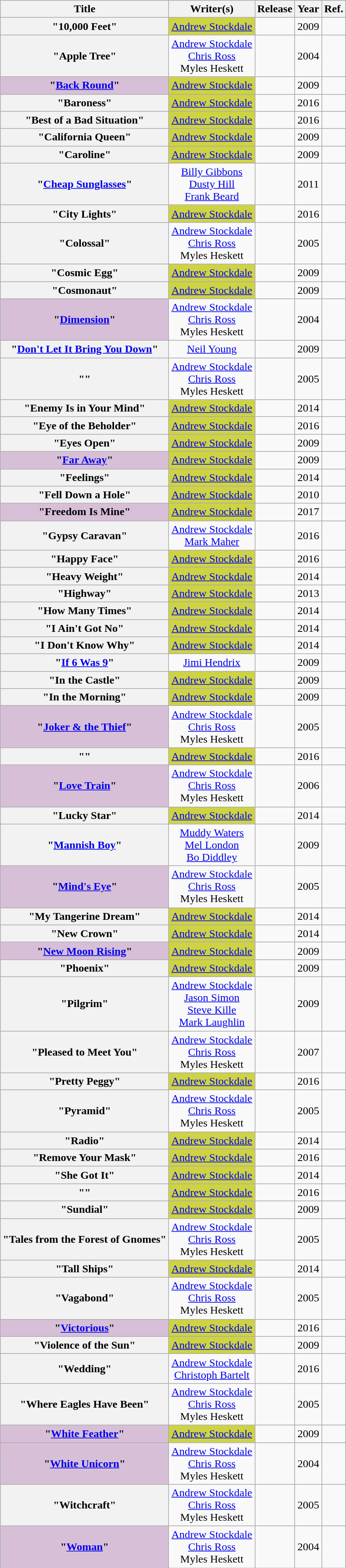<table class="wikitable sortable plainrowheaders" style="text-align:center;">
<tr>
<th scope="col">Title</th>
<th scope="col" class="unsortable">Writer(s)</th>
<th scope="col">Release</th>
<th scope="col">Year</th>
<th scope="col" class="unsortable">Ref.</th>
</tr>
<tr>
<th scope="row">"10,000 Feet"</th>
<td style="background-color:#ced343"><a href='#'>Andrew Stockdale</a> </td>
<td></td>
<td>2009</td>
<td></td>
</tr>
<tr>
<th scope="row">"Apple Tree"</th>
<td><a href='#'>Andrew Stockdale</a><br><a href='#'>Chris Ross</a><br>Myles Heskett</td>
<td><br></td>
<td>2004</td>
<td></td>
</tr>
<tr>
<th scope="row" style="background-color:#D8BFD8">"<a href='#'>Back Round</a>" <br></th>
<td style="background-color:#ced343"><a href='#'>Andrew Stockdale</a> </td>
<td></td>
<td>2009</td>
<td></td>
</tr>
<tr>
<th scope="row">"Baroness"</th>
<td style="background-color:#ced343"><a href='#'>Andrew Stockdale</a> </td>
<td></td>
<td>2016</td>
<td></td>
</tr>
<tr>
<th scope="row">"Best of a Bad Situation"</th>
<td style="background-color:#ced343"><a href='#'>Andrew Stockdale</a> </td>
<td></td>
<td>2016</td>
<td></td>
</tr>
<tr>
<th scope="row">"California Queen"</th>
<td style="background-color:#ced343"><a href='#'>Andrew Stockdale</a> </td>
<td></td>
<td>2009</td>
<td></td>
</tr>
<tr>
<th scope="row">"Caroline"</th>
<td style="background-color:#ced343"><a href='#'>Andrew Stockdale</a> </td>
<td></td>
<td>2009</td>
<td></td>
</tr>
<tr>
<th scope="row">"<a href='#'>Cheap Sunglasses</a>"<br></th>
<td><a href='#'>Billy Gibbons</a><br><a href='#'>Dusty Hill</a><br><a href='#'>Frank Beard</a></td>
<td></td>
<td>2011</td>
<td></td>
</tr>
<tr>
<th scope="row">"City Lights"</th>
<td style="background-color:#ced343"><a href='#'>Andrew Stockdale</a> </td>
<td></td>
<td>2016</td>
<td></td>
</tr>
<tr>
<th scope="row">"Colossal"</th>
<td><a href='#'>Andrew Stockdale</a><br><a href='#'>Chris Ross</a><br>Myles Heskett</td>
<td></td>
<td>2005</td>
<td></td>
</tr>
<tr>
<th scope="row">"Cosmic Egg"</th>
<td style="background-color:#ced343"><a href='#'>Andrew Stockdale</a> </td>
<td></td>
<td>2009</td>
<td></td>
</tr>
<tr>
<th scope="row">"Cosmonaut"</th>
<td style="background-color:#ced343"><a href='#'>Andrew Stockdale</a> </td>
<td></td>
<td>2009</td>
<td></td>
</tr>
<tr>
<th scope="row" style="background-color:#D8BFD8">"<a href='#'>Dimension</a>" </th>
<td><a href='#'>Andrew Stockdale</a><br><a href='#'>Chris Ross</a><br>Myles Heskett</td>
<td><br></td>
<td>2004</td>
<td></td>
</tr>
<tr>
<th scope="row">"<a href='#'>Don't Let It Bring You Down</a>"<br></th>
<td><a href='#'>Neil Young</a></td>
<td></td>
<td>2009</td>
<td></td>
</tr>
<tr>
<th scope="row">""</th>
<td><a href='#'>Andrew Stockdale</a><br><a href='#'>Chris Ross</a><br>Myles Heskett</td>
<td></td>
<td>2005</td>
<td></td>
</tr>
<tr>
<th scope="row">"Enemy Is in Your Mind"</th>
<td style="background-color:#ced343"><a href='#'>Andrew Stockdale</a> </td>
<td></td>
<td>2014</td>
<td></td>
</tr>
<tr>
<th scope="row">"Eye of the Beholder"</th>
<td style="background-color:#ced343"><a href='#'>Andrew Stockdale</a> </td>
<td></td>
<td>2016</td>
<td></td>
</tr>
<tr>
<th scope="row">"Eyes Open"</th>
<td style="background-color:#ced343"><a href='#'>Andrew Stockdale</a> </td>
<td></td>
<td>2009</td>
<td></td>
</tr>
<tr>
<th scope="row" style="background-color:#D8BFD8">"<a href='#'>Far Away</a>" </th>
<td style="background-color:#ced343"><a href='#'>Andrew Stockdale</a> </td>
<td></td>
<td>2009</td>
<td></td>
</tr>
<tr>
<th scope="row">"Feelings"</th>
<td style="background-color:#ced343"><a href='#'>Andrew Stockdale</a> </td>
<td></td>
<td>2014</td>
<td></td>
</tr>
<tr>
<th scope="row">"Fell Down a Hole"<br></th>
<td style="background-color:#ced343"><a href='#'>Andrew Stockdale</a> </td>
<td></td>
<td>2010</td>
<td></td>
</tr>
<tr>
<th scope="row" style="background-color:#D8BFD8">"Freedom Is Mine" </th>
<td style="background-color:#ced343"><a href='#'>Andrew Stockdale</a> </td>
<td></td>
<td>2017</td>
<td></td>
</tr>
<tr>
<th scope="row">"Gypsy Caravan"</th>
<td><a href='#'>Andrew Stockdale</a><br><a href='#'>Mark Maher</a></td>
<td></td>
<td>2016</td>
<td></td>
</tr>
<tr>
<th scope="row">"Happy Face"</th>
<td style="background-color:#ced343"><a href='#'>Andrew Stockdale</a> </td>
<td></td>
<td>2016</td>
<td></td>
</tr>
<tr>
<th scope="row">"Heavy Weight"</th>
<td style="background-color:#ced343"><a href='#'>Andrew Stockdale</a> </td>
<td></td>
<td>2014</td>
<td></td>
</tr>
<tr>
<th scope="row">"Highway"<br></th>
<td style="background-color:#ced343"><a href='#'>Andrew Stockdale</a> </td>
<td></td>
<td>2013</td>
<td></td>
</tr>
<tr>
<th scope="row">"How Many Times"</th>
<td style="background-color:#ced343"><a href='#'>Andrew Stockdale</a> </td>
<td></td>
<td>2014</td>
<td></td>
</tr>
<tr>
<th scope="row">"I Ain't Got No"</th>
<td style="background-color:#ced343"><a href='#'>Andrew Stockdale</a> </td>
<td></td>
<td>2014</td>
<td></td>
</tr>
<tr>
<th scope="row">"I Don't Know Why"</th>
<td style="background-color:#ced343"><a href='#'>Andrew Stockdale</a> </td>
<td></td>
<td>2014</td>
<td></td>
</tr>
<tr>
<th scope="row">"<a href='#'>If 6 Was 9</a>"<br></th>
<td><a href='#'>Jimi Hendrix</a></td>
<td></td>
<td>2009</td>
<td></td>
</tr>
<tr>
<th scope="row">"In the Castle"</th>
<td style="background-color:#ced343"><a href='#'>Andrew Stockdale</a> </td>
<td></td>
<td>2009</td>
<td></td>
</tr>
<tr>
<th scope="row">"In the Morning"</th>
<td style="background-color:#ced343"><a href='#'>Andrew Stockdale</a> </td>
<td></td>
<td>2009</td>
<td></td>
</tr>
<tr>
<th scope="row" style="background-color:#D8BFD8">"<a href='#'>Joker & the Thief</a>" <br></th>
<td><a href='#'>Andrew Stockdale</a><br><a href='#'>Chris Ross</a><br>Myles Heskett</td>
<td></td>
<td>2005</td>
<td></td>
</tr>
<tr>
<th scope="row">""</th>
<td style="background-color:#ced343"><a href='#'>Andrew Stockdale</a> </td>
<td></td>
<td>2016</td>
<td></td>
</tr>
<tr>
<th scope="row" style="background-color:#D8BFD8">"<a href='#'>Love Train</a>" </th>
<td><a href='#'>Andrew Stockdale</a><br><a href='#'>Chris Ross</a><br>Myles Heskett</td>
<td></td>
<td>2006</td>
<td></td>
</tr>
<tr>
<th scope="row">"Lucky Star"</th>
<td style="background-color:#ced343"><a href='#'>Andrew Stockdale</a> </td>
<td></td>
<td>2014</td>
<td></td>
</tr>
<tr>
<th scope="row">"<a href='#'>Mannish Boy</a>"<br></th>
<td><a href='#'>Muddy Waters</a><br><a href='#'>Mel London</a><br><a href='#'>Bo Diddley</a></td>
<td></td>
<td>2009</td>
<td></td>
</tr>
<tr>
<th scope="row" style="background-color:#D8BFD8">"<a href='#'>Mind's Eye</a>" </th>
<td><a href='#'>Andrew Stockdale</a><br><a href='#'>Chris Ross</a><br>Myles Heskett</td>
<td></td>
<td>2005</td>
<td></td>
</tr>
<tr>
<th scope="row">"My Tangerine Dream"</th>
<td style="background-color:#ced343"><a href='#'>Andrew Stockdale</a> </td>
<td></td>
<td>2014</td>
<td></td>
</tr>
<tr>
<th scope="row">"New Crown"</th>
<td style="background-color:#ced343"><a href='#'>Andrew Stockdale</a> </td>
<td></td>
<td>2014</td>
<td></td>
</tr>
<tr>
<th scope="row" style="background-color:#D8BFD8">"<a href='#'>New Moon Rising</a>" </th>
<td style="background-color:#ced343"><a href='#'>Andrew Stockdale</a> </td>
<td></td>
<td>2009</td>
<td></td>
</tr>
<tr>
<th scope="row">"Phoenix"</th>
<td style="background-color:#ced343"><a href='#'>Andrew Stockdale</a> </td>
<td></td>
<td>2009</td>
<td></td>
</tr>
<tr>
<th scope="row">"Pilgrim"</th>
<td><a href='#'>Andrew Stockdale</a><br><a href='#'>Jason Simon<br>Steve Kille<br>Mark Laughlin</a></td>
<td></td>
<td>2009</td>
<td></td>
</tr>
<tr>
<th scope="row">"Pleased to Meet You"<br></th>
<td><a href='#'>Andrew Stockdale</a><br><a href='#'>Chris Ross</a><br>Myles Heskett</td>
<td></td>
<td>2007</td>
<td></td>
</tr>
<tr>
<th scope="row">"Pretty Peggy"</th>
<td style="background-color:#ced343"><a href='#'>Andrew Stockdale</a> </td>
<td></td>
<td>2016</td>
<td></td>
</tr>
<tr>
<th scope="row">"Pyramid"</th>
<td><a href='#'>Andrew Stockdale</a><br><a href='#'>Chris Ross</a><br>Myles Heskett</td>
<td></td>
<td>2005</td>
<td></td>
</tr>
<tr>
<th scope="row">"Radio"</th>
<td style="background-color:#ced343"><a href='#'>Andrew Stockdale</a> </td>
<td></td>
<td>2014</td>
<td></td>
</tr>
<tr>
<th scope="row">"Remove Your Mask"</th>
<td style="background-color:#ced343"><a href='#'>Andrew Stockdale</a> </td>
<td></td>
<td>2016</td>
<td></td>
</tr>
<tr>
<th scope="row">"She Got It"</th>
<td style="background-color:#ced343"><a href='#'>Andrew Stockdale</a> </td>
<td></td>
<td>2014</td>
<td></td>
</tr>
<tr>
<th scope="row">""</th>
<td style="background-color:#ced343"><a href='#'>Andrew Stockdale</a> </td>
<td></td>
<td>2016</td>
<td></td>
</tr>
<tr>
<th scope="row">"Sundial"</th>
<td style="background-color:#ced343"><a href='#'>Andrew Stockdale</a> </td>
<td></td>
<td>2009</td>
<td></td>
</tr>
<tr>
<th scope="row">"Tales from the Forest of Gnomes"<br></th>
<td><a href='#'>Andrew Stockdale</a><br><a href='#'>Chris Ross</a><br>Myles Heskett</td>
<td></td>
<td>2005</td>
<td></td>
</tr>
<tr>
<th scope="row">"Tall Ships"</th>
<td style="background-color:#ced343"><a href='#'>Andrew Stockdale</a> </td>
<td></td>
<td>2014</td>
<td></td>
</tr>
<tr>
<th scope="row">"Vagabond"</th>
<td><a href='#'>Andrew Stockdale</a><br><a href='#'>Chris Ross</a><br>Myles Heskett</td>
<td></td>
<td>2005</td>
<td></td>
</tr>
<tr>
<th scope="row" style="background-color:#D8BFD8">"<a href='#'>Victorious</a>" </th>
<td style="background-color:#ced343"><a href='#'>Andrew Stockdale</a> </td>
<td></td>
<td>2016</td>
<td></td>
</tr>
<tr>
<th scope="row">"Violence of the Sun"</th>
<td style="background-color:#ced343"><a href='#'>Andrew Stockdale</a> </td>
<td></td>
<td>2009</td>
<td></td>
</tr>
<tr>
<th scope="row">"Wedding"</th>
<td><a href='#'>Andrew Stockdale</a><br><a href='#'>Christoph Bartelt</a></td>
<td></td>
<td>2016</td>
<td></td>
</tr>
<tr>
<th scope="row">"Where Eagles Have Been"</th>
<td><a href='#'>Andrew Stockdale</a><br><a href='#'>Chris Ross</a><br>Myles Heskett</td>
<td></td>
<td>2005</td>
<td></td>
</tr>
<tr>
<th scope="row" style="background-color:#D8BFD8">"<a href='#'>White Feather</a>" </th>
<td style="background-color:#ced343"><a href='#'>Andrew Stockdale</a> </td>
<td></td>
<td>2009</td>
<td></td>
</tr>
<tr>
<th scope="row" style="background-color:#D8BFD8">"<a href='#'>White Unicorn</a>" </th>
<td><a href='#'>Andrew Stockdale</a><br><a href='#'>Chris Ross</a><br>Myles Heskett</td>
<td><br></td>
<td>2004</td>
<td></td>
</tr>
<tr>
<th scope="row">"Witchcraft"</th>
<td><a href='#'>Andrew Stockdale</a><br><a href='#'>Chris Ross</a><br>Myles Heskett</td>
<td></td>
<td>2005</td>
<td></td>
</tr>
<tr>
<th scope="row" style="background-color:#D8BFD8">"<a href='#'>Woman</a>" </th>
<td><a href='#'>Andrew Stockdale</a><br><a href='#'>Chris Ross</a><br>Myles Heskett</td>
<td><br></td>
<td>2004</td>
<td></td>
</tr>
</table>
